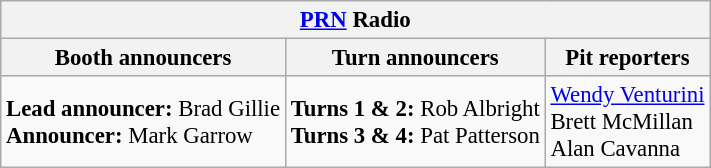<table class="wikitable" style="font-size: 95%">
<tr>
<th colspan="3"><a href='#'>PRN</a> Radio</th>
</tr>
<tr>
<th>Booth announcers</th>
<th>Turn announcers</th>
<th>Pit reporters</th>
</tr>
<tr>
<td><strong>Lead announcer:</strong> Brad Gillie<br><strong>Announcer:</strong> Mark Garrow</td>
<td><strong>Turns 1 & 2:</strong> Rob Albright<br><strong>Turns 3 & 4:</strong> Pat Patterson</td>
<td><a href='#'>Wendy Venturini</a><br>Brett McMillan<br>Alan Cavanna</td>
</tr>
</table>
